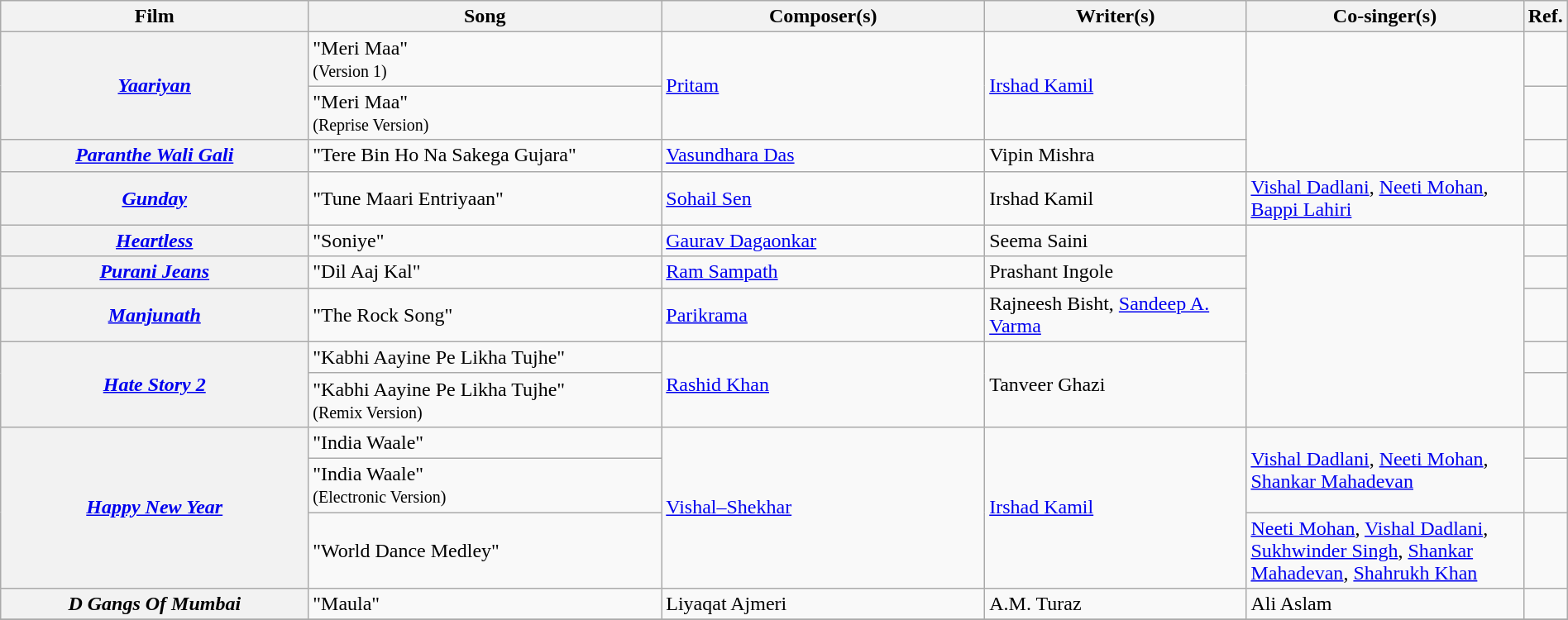<table class="wikitable plainrowheaders" width="100%" textcolor:#000;">
<tr>
<th scope="col" width=20%><strong>Film</strong></th>
<th scope="col" width=23%><strong>Song</strong></th>
<th scope="col" width=21%><strong>Composer(s)</strong></th>
<th scope="col" width=17%><strong>Writer(s)</strong></th>
<th scope="col" width=18%><strong>Co-singer(s)</strong></th>
<th scope="col" width=1%><strong>Ref.</strong></th>
</tr>
<tr>
<th scope="row" rowspan="2"><em><a href='#'>Yaariyan</a></em></th>
<td>"Meri Maa"<br><small>(Version 1)</small></td>
<td rowspan="2"><a href='#'>Pritam</a></td>
<td rowspan="2"><a href='#'>Irshad Kamil</a></td>
<td rowspan="3"></td>
<td></td>
</tr>
<tr>
<td>"Meri Maa"<br><small>(Reprise Version)</small></td>
<td></td>
</tr>
<tr>
<th scope="row"><em><a href='#'>Paranthe Wali Gali</a></em></th>
<td>"Tere Bin Ho Na Sakega Gujara"</td>
<td><a href='#'>Vasundhara Das</a></td>
<td>Vipin Mishra</td>
<td></td>
</tr>
<tr>
<th scope="row"><em><a href='#'>Gunday</a></em></th>
<td>"Tune Maari Entriyaan"</td>
<td><a href='#'>Sohail Sen</a></td>
<td>Irshad Kamil</td>
<td><a href='#'>Vishal Dadlani</a>, <a href='#'>Neeti Mohan</a>, <a href='#'>Bappi Lahiri</a></td>
<td></td>
</tr>
<tr>
<th scope="row"><em><a href='#'>Heartless</a></em></th>
<td>"Soniye"</td>
<td><a href='#'>Gaurav Dagaonkar</a></td>
<td>Seema Saini</td>
<td rowspan="5"></td>
<td></td>
</tr>
<tr>
<th scope="row"><em><a href='#'>Purani Jeans</a></em></th>
<td>"Dil Aaj Kal"</td>
<td><a href='#'>Ram Sampath</a></td>
<td>Prashant Ingole</td>
<td></td>
</tr>
<tr>
<th scope="row"><em><a href='#'>Manjunath</a></em></th>
<td>"The Rock Song"</td>
<td><a href='#'>Parikrama</a></td>
<td>Rajneesh Bisht, <a href='#'>Sandeep A. Varma</a></td>
<td></td>
</tr>
<tr>
<th scope="row" rowspan="2"><em><a href='#'>Hate Story 2</a></em></th>
<td>"Kabhi Aayine Pe Likha Tujhe"</td>
<td rowspan="2"><a href='#'>Rashid Khan</a></td>
<td rowspan="2">Tanveer Ghazi</td>
<td></td>
</tr>
<tr>
<td>"Kabhi Aayine Pe Likha Tujhe"<br><small>(Remix Version)</small></td>
<td></td>
</tr>
<tr>
<th scope="row" rowspan="3"><em><a href='#'>Happy New Year</a></em></th>
<td>"India Waale"</td>
<td rowspan="3"><a href='#'>Vishal–Shekhar</a></td>
<td rowspan="3"><a href='#'>Irshad Kamil</a></td>
<td rowspan="2"><a href='#'>Vishal Dadlani</a>, <a href='#'>Neeti Mohan</a>, <a href='#'>Shankar Mahadevan</a></td>
<td></td>
</tr>
<tr>
<td>"India Waale"<br><small>(Electronic Version)</small></td>
<td></td>
</tr>
<tr>
<td>"World Dance Medley"</td>
<td><a href='#'>Neeti Mohan</a>, <a href='#'>Vishal Dadlani</a>, <a href='#'>Sukhwinder Singh</a>, <a href='#'>Shankar Mahadevan</a>, <a href='#'>Shahrukh Khan</a></td>
<td></td>
</tr>
<tr>
<th scope="row"><em>D Gangs Of Mumbai</em></th>
<td>"Maula"</td>
<td>Liyaqat Ajmeri</td>
<td>A.M. Turaz</td>
<td>Ali Aslam</td>
<td></td>
</tr>
<tr>
</tr>
</table>
